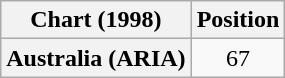<table class="wikitable plainrowheaders" style="text-align:center">
<tr>
<th scope="col">Chart (1998)</th>
<th scope="col">Position</th>
</tr>
<tr>
<th scope="row">Australia (ARIA)</th>
<td>67</td>
</tr>
</table>
